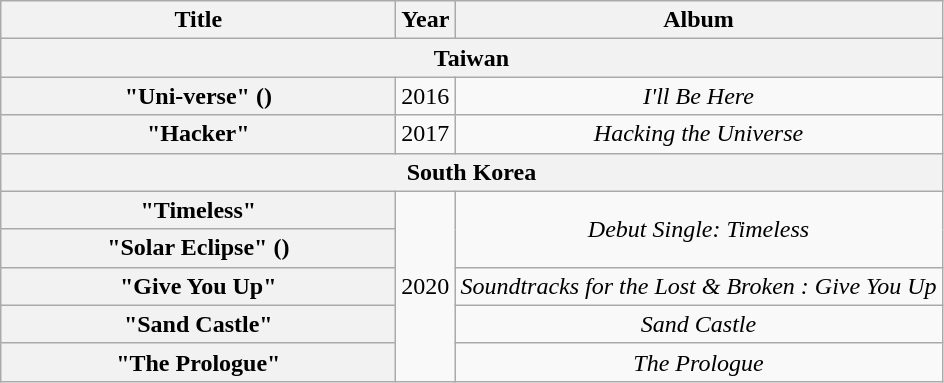<table class="wikitable plainrowheaders" style="text-align:center;">
<tr>
<th scope="col" style="width:16em;">Title</th>
<th scope="col">Year</th>
<th scope="col">Album</th>
</tr>
<tr>
<th colspan="3">Taiwan</th>
</tr>
<tr>
<th scope="row">"Uni-verse" ()</th>
<td>2016</td>
<td><em>I'll Be Here</em></td>
</tr>
<tr>
<th scope="row">"Hacker"</th>
<td>2017</td>
<td><em>Hacking the Universe</em></td>
</tr>
<tr>
<th colspan="3">South Korea</th>
</tr>
<tr>
<th scope="row">"Timeless"</th>
<td rowspan="5">2020</td>
<td rowspan="2"><em>Debut Single: Timeless</em></td>
</tr>
<tr>
<th scope="row">"Solar Eclipse" ()<br></th>
</tr>
<tr>
<th scope="row">"Give You Up"</th>
<td><em>Soundtracks for the Lost & Broken : Give You Up</em></td>
</tr>
<tr>
<th scope="row">"Sand Castle"</th>
<td><em>Sand Castle</em></td>
</tr>
<tr>
<th scope="row">"The Prologue"</th>
<td><em>The Prologue</em></td>
</tr>
</table>
